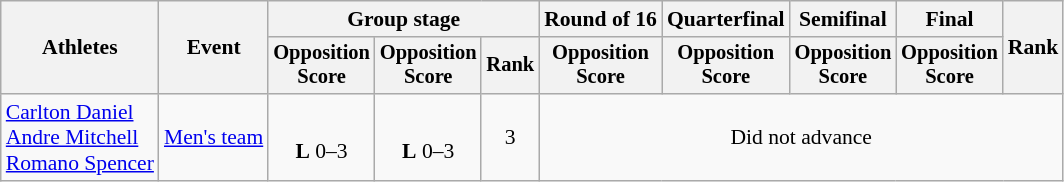<table class="wikitable" style="font-size:90%">
<tr>
<th rowspan=2>Athletes</th>
<th rowspan=2>Event</th>
<th colspan=3>Group stage</th>
<th>Round of 16</th>
<th>Quarterfinal</th>
<th>Semifinal</th>
<th>Final</th>
<th rowspan=2>Rank</th>
</tr>
<tr style="font-size:95%">
<th>Opposition<br>Score</th>
<th>Opposition<br>Score</th>
<th>Rank</th>
<th>Opposition<br>Score</th>
<th>Opposition<br>Score</th>
<th>Opposition<br>Score</th>
<th>Opposition<br>Score</th>
</tr>
<tr align=center>
<td align=left><a href='#'>Carlton Daniel</a><br><a href='#'>Andre Mitchell</a><br><a href='#'>Romano Spencer</a></td>
<td align=left><a href='#'>Men's team</a></td>
<td><br><strong>L</strong> 0–3</td>
<td><br><strong>L</strong> 0–3</td>
<td>3</td>
<td colspan=5>Did not advance</td>
</tr>
</table>
